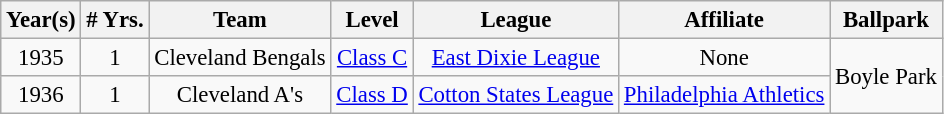<table class="wikitable" style="text-align:center; font-size: 95%;">
<tr>
<th>Year(s)</th>
<th># Yrs.</th>
<th>Team</th>
<th>Level</th>
<th>League</th>
<th>Affiliate</th>
<th>Ballpark</th>
</tr>
<tr>
<td>1935</td>
<td>1</td>
<td>Cleveland Bengals</td>
<td><a href='#'>Class C</a></td>
<td><a href='#'>East Dixie League</a></td>
<td>None</td>
<td rowspan=2>Boyle Park</td>
</tr>
<tr>
<td>1936</td>
<td>1</td>
<td>Cleveland A's</td>
<td><a href='#'>Class D</a></td>
<td><a href='#'>Cotton States League</a></td>
<td><a href='#'>Philadelphia Athletics</a></td>
</tr>
</table>
